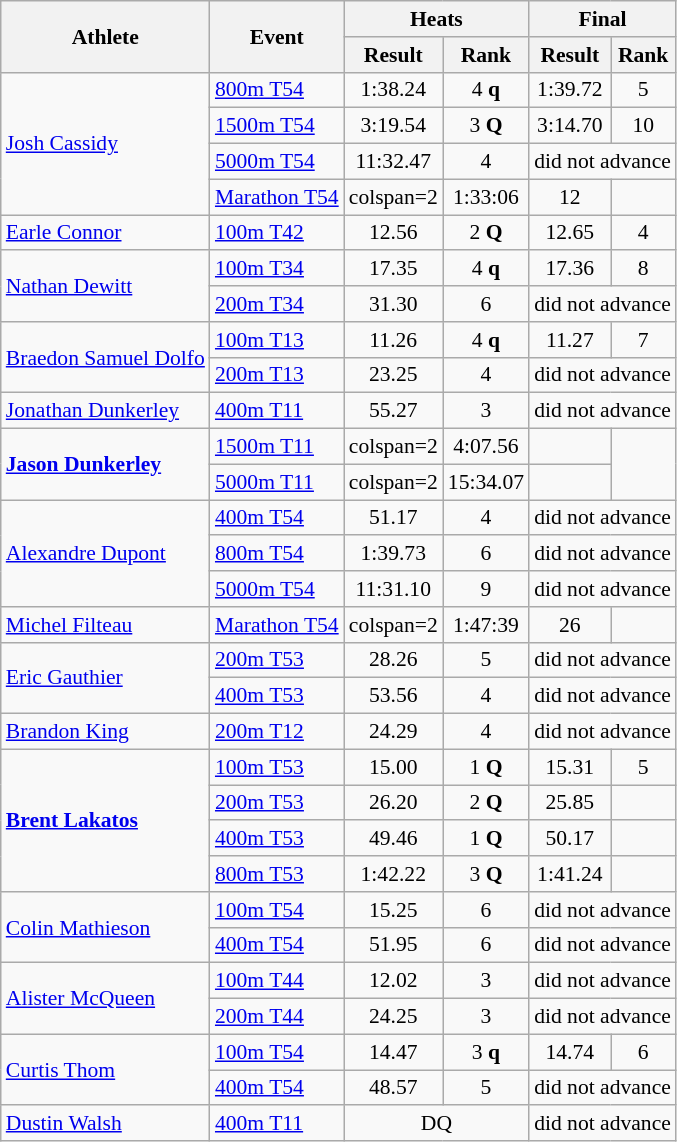<table class=wikitable style="font-size:90%">
<tr>
<th rowspan="2">Athlete</th>
<th rowspan="2">Event</th>
<th colspan="2">Heats</th>
<th colspan="3">Final</th>
</tr>
<tr>
<th>Result</th>
<th>Rank</th>
<th>Result</th>
<th>Rank</th>
</tr>
<tr align=center>
<td align=left rowspan=4><a href='#'>Josh Cassidy</a></td>
<td align=left><a href='#'>800m T54</a></td>
<td>1:38.24</td>
<td>4 <strong>q</strong></td>
<td>1:39.72</td>
<td>5</td>
</tr>
<tr align=center>
<td align=left><a href='#'>1500m T54</a></td>
<td>3:19.54</td>
<td>3 <strong>Q</strong></td>
<td>3:14.70</td>
<td>10</td>
</tr>
<tr align=center>
<td align=left><a href='#'>5000m T54</a></td>
<td>11:32.47</td>
<td>4</td>
<td colspan=2>did not advance</td>
</tr>
<tr align=center>
<td align=left><a href='#'>Marathon T54</a></td>
<td>colspan=2 </td>
<td>1:33:06</td>
<td>12</td>
</tr>
<tr align=center>
<td align=left><a href='#'>Earle Connor</a></td>
<td align=left><a href='#'>100m T42</a></td>
<td>12.56</td>
<td>2 <strong>Q</strong></td>
<td>12.65</td>
<td>4</td>
</tr>
<tr align=center>
<td align=left rowspan=2><a href='#'>Nathan Dewitt</a></td>
<td align=left><a href='#'>100m T34</a></td>
<td>17.35</td>
<td>4 <strong>q</strong></td>
<td>17.36</td>
<td>8</td>
</tr>
<tr align=center>
<td align=left><a href='#'>200m T34</a></td>
<td>31.30</td>
<td>6</td>
<td colspan=2>did not advance</td>
</tr>
<tr align=center>
<td align=left rowspan=2><a href='#'>Braedon Samuel Dolfo</a></td>
<td align=left><a href='#'>100m T13</a></td>
<td>11.26</td>
<td>4 <strong>q</strong></td>
<td>11.27</td>
<td>7</td>
</tr>
<tr align=center>
<td align=left><a href='#'>200m T13</a></td>
<td>23.25</td>
<td>4</td>
<td colspan=2>did not advance</td>
</tr>
<tr align=center>
<td align=left><a href='#'>Jonathan Dunkerley</a></td>
<td align=left><a href='#'>400m T11</a></td>
<td>55.27</td>
<td>3</td>
<td colspan=2>did not advance</td>
</tr>
<tr align=center>
<td align=left rowspan=2><strong><a href='#'>Jason Dunkerley</a></strong></td>
<td align=left><a href='#'>1500m T11</a></td>
<td>colspan=2 </td>
<td>4:07.56</td>
<td></td>
</tr>
<tr align=center>
<td align=left><a href='#'>5000m T11</a></td>
<td>colspan=2 </td>
<td>15:34.07</td>
<td></td>
</tr>
<tr align=center>
<td align=left rowspan=3><a href='#'>Alexandre Dupont</a></td>
<td align=left><a href='#'>400m T54</a></td>
<td>51.17</td>
<td>4</td>
<td colspan=2>did not advance</td>
</tr>
<tr align=center>
<td align=left><a href='#'>800m T54</a></td>
<td>1:39.73</td>
<td>6</td>
<td colspan=2>did not advance</td>
</tr>
<tr align=center>
<td align=left><a href='#'>5000m T54</a></td>
<td>11:31.10</td>
<td>9</td>
<td colspan=2>did not advance</td>
</tr>
<tr align=center>
<td align=left><a href='#'>Michel Filteau</a></td>
<td align=left><a href='#'>Marathon T54</a></td>
<td>colspan=2 </td>
<td>1:47:39</td>
<td>26</td>
</tr>
<tr align=center>
<td align=left rowspan=2><a href='#'>Eric Gauthier</a></td>
<td align=left><a href='#'>200m T53</a></td>
<td>28.26</td>
<td>5</td>
<td colspan=2>did not advance</td>
</tr>
<tr align=center>
<td align=left><a href='#'>400m T53</a></td>
<td>53.56</td>
<td>4</td>
<td colspan=2>did not advance</td>
</tr>
<tr align=center>
<td align=left><a href='#'>Brandon King</a></td>
<td align=left><a href='#'>200m T12</a></td>
<td>24.29</td>
<td>4</td>
<td colspan=2>did not advance</td>
</tr>
<tr align=center>
<td align=left rowspan=4><strong><a href='#'>Brent Lakatos</a></strong></td>
<td align=left><a href='#'>100m T53</a></td>
<td>15.00</td>
<td>1 <strong>Q</strong></td>
<td>15.31</td>
<td>5</td>
</tr>
<tr align=center>
<td align=left><a href='#'>200m T53</a></td>
<td>26.20</td>
<td>2 <strong>Q</strong></td>
<td>25.85</td>
<td></td>
</tr>
<tr align=center>
<td align=left><a href='#'>400m T53</a></td>
<td>49.46</td>
<td>1 <strong>Q</strong></td>
<td>50.17</td>
<td></td>
</tr>
<tr align=center>
<td align=left><a href='#'>800m T53</a></td>
<td>1:42.22</td>
<td>3 <strong>Q</strong></td>
<td>1:41.24</td>
<td></td>
</tr>
<tr align=center>
<td align=left rowspan=2><a href='#'>Colin Mathieson</a></td>
<td align=left><a href='#'>100m T54</a></td>
<td>15.25</td>
<td>6</td>
<td colspan=2>did not advance</td>
</tr>
<tr align=center>
<td align=left><a href='#'>400m T54</a></td>
<td>51.95</td>
<td>6</td>
<td colspan=2>did not advance</td>
</tr>
<tr align=center>
<td align=left rowspan=2><a href='#'>Alister McQueen</a></td>
<td align=left><a href='#'>100m T44</a></td>
<td>12.02</td>
<td>3</td>
<td colspan=2>did not advance</td>
</tr>
<tr align=center>
<td align=left><a href='#'>200m T44</a></td>
<td>24.25</td>
<td>3</td>
<td colspan=2>did not advance</td>
</tr>
<tr align=center>
<td align=left rowspan=2><a href='#'>Curtis Thom</a></td>
<td align=left><a href='#'>100m T54</a></td>
<td>14.47</td>
<td>3 <strong>q</strong></td>
<td>14.74</td>
<td>6</td>
</tr>
<tr align=center>
<td align=left><a href='#'>400m T54</a></td>
<td>48.57</td>
<td>5</td>
<td colspan=2>did not advance</td>
</tr>
<tr align=center>
<td align=left><a href='#'>Dustin Walsh</a></td>
<td align=left><a href='#'>400m T11</a></td>
<td colspan=2>DQ</td>
<td colspan=2>did not advance</td>
</tr>
</table>
